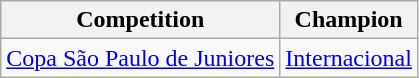<table class="wikitable">
<tr>
<th>Competition</th>
<th>Champion</th>
</tr>
<tr>
<td><a href='#'>Copa São Paulo de Juniores</a></td>
<td><a href='#'>Internacional</a></td>
</tr>
</table>
